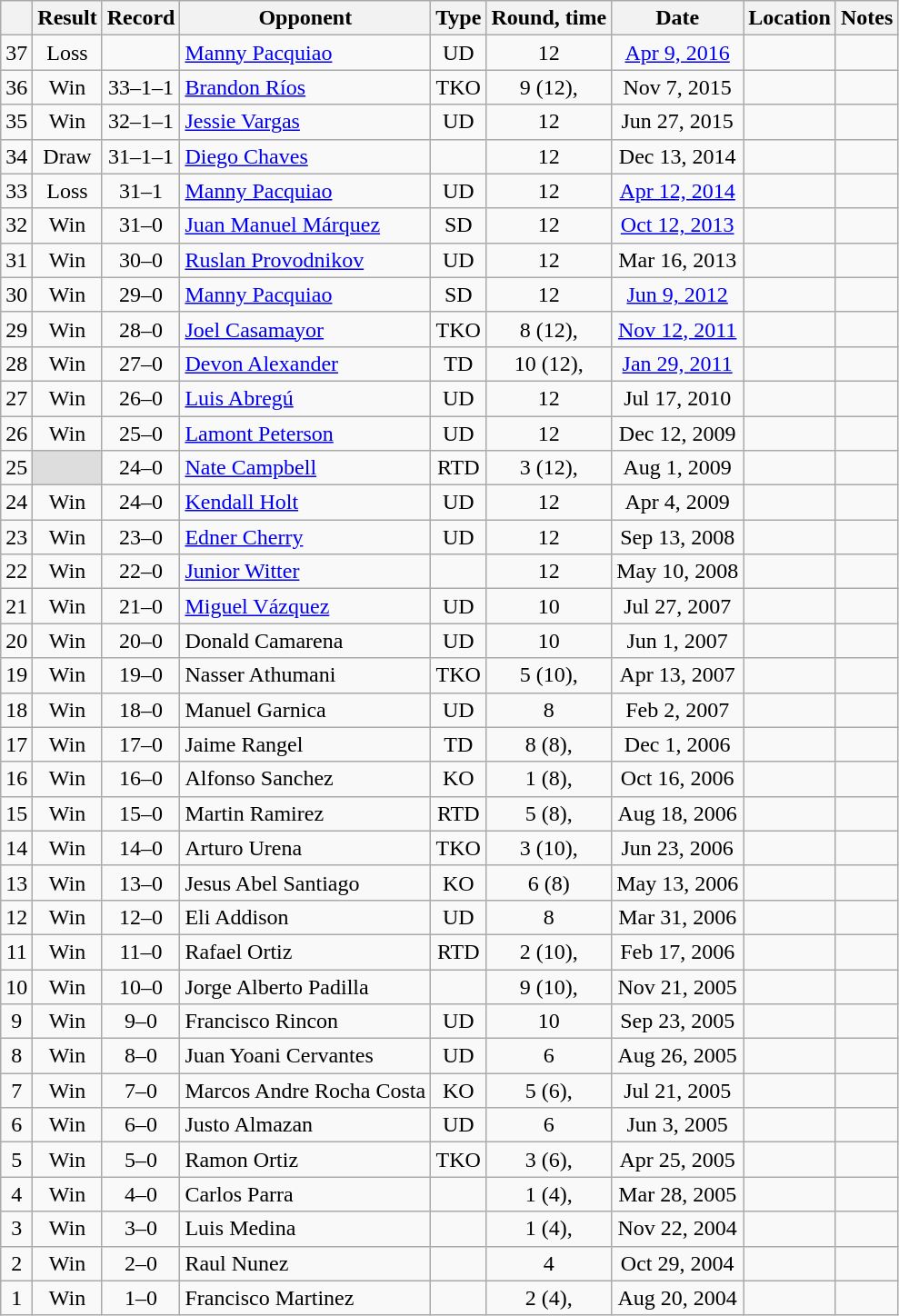<table class="wikitable" style="text-align:center">
<tr>
<th></th>
<th>Result</th>
<th>Record</th>
<th>Opponent</th>
<th>Type</th>
<th>Round, time</th>
<th>Date</th>
<th>Location</th>
<th>Notes</th>
</tr>
<tr>
<td>37</td>
<td>Loss</td>
<td></td>
<td style="text-align:left;"><a href='#'>Manny Pacquiao</a></td>
<td>UD</td>
<td>12</td>
<td><a href='#'>Apr 9, 2016</a></td>
<td style="text-align:left;"></td>
<td style="text-align:left;"></td>
</tr>
<tr>
<td>36</td>
<td>Win</td>
<td>33–1–1 </td>
<td style="text-align:left;"><a href='#'>Brandon Ríos</a></td>
<td>TKO</td>
<td>9 (12), </td>
<td>Nov 7, 2015</td>
<td style="text-align:left;"></td>
<td style="text-align:left;"></td>
</tr>
<tr>
<td>35</td>
<td>Win</td>
<td>32–1–1 </td>
<td style="text-align:left;"><a href='#'>Jessie Vargas</a></td>
<td>UD</td>
<td>12</td>
<td>Jun 27, 2015</td>
<td style="text-align:left;"></td>
<td style="text-align:left;"></td>
</tr>
<tr>
<td>34</td>
<td>Draw</td>
<td>31–1–1 </td>
<td style="text-align:left;"><a href='#'>Diego Chaves</a></td>
<td></td>
<td>12</td>
<td>Dec 13, 2014</td>
<td style="text-align:left;"></td>
<td></td>
</tr>
<tr>
<td>33</td>
<td>Loss</td>
<td>31–1 </td>
<td style="text-align:left;"><a href='#'>Manny Pacquiao</a></td>
<td>UD</td>
<td>12</td>
<td><a href='#'>Apr 12, 2014</a></td>
<td style="text-align:left;"></td>
<td style="text-align:left;"></td>
</tr>
<tr>
<td>32</td>
<td>Win</td>
<td>31–0 </td>
<td style="text-align:left;"><a href='#'>Juan Manuel Márquez</a></td>
<td>SD</td>
<td>12</td>
<td><a href='#'>Oct 12, 2013</a></td>
<td style="text-align:left;"></td>
<td style="text-align:left;"></td>
</tr>
<tr>
<td>31</td>
<td>Win</td>
<td>30–0 </td>
<td style="text-align:left;"><a href='#'>Ruslan Provodnikov</a></td>
<td>UD</td>
<td>12</td>
<td>Mar 16, 2013</td>
<td style="text-align:left;"></td>
<td style="text-align:left;"></td>
</tr>
<tr>
<td>30</td>
<td> Win</td>
<td>29–0 </td>
<td style="text-align:left;"><a href='#'>Manny Pacquiao</a></td>
<td>SD</td>
<td>12</td>
<td><a href='#'>Jun 9, 2012</a></td>
<td style="text-align:left;"></td>
<td style="text-align:left;"></td>
</tr>
<tr>
<td>29</td>
<td>Win</td>
<td>28–0 </td>
<td style="text-align:left;"><a href='#'>Joel Casamayor</a></td>
<td>TKO</td>
<td>8 (12), </td>
<td><a href='#'>Nov 12, 2011</a></td>
<td style="text-align:left;"></td>
<td style="text-align:left;"></td>
</tr>
<tr>
<td>28</td>
<td>Win</td>
<td>27–0 </td>
<td style="text-align:left;"><a href='#'>Devon Alexander</a></td>
<td>TD</td>
<td>10 (12), </td>
<td><a href='#'>Jan 29, 2011</a></td>
<td style="text-align:left;"></td>
<td style="text-align:left;"></td>
</tr>
<tr>
<td>27</td>
<td>Win</td>
<td>26–0 </td>
<td style="text-align:left;"><a href='#'>Luis Abregú</a></td>
<td>UD</td>
<td>12</td>
<td>Jul 17, 2010</td>
<td style="text-align:left;"></td>
<td></td>
</tr>
<tr>
<td>26</td>
<td>Win</td>
<td>25–0 </td>
<td style="text-align:left;"><a href='#'>Lamont Peterson</a></td>
<td>UD</td>
<td>12</td>
<td>Dec 12, 2009</td>
<td style="text-align:left;"></td>
<td style="text-align:left;"></td>
</tr>
<tr>
<td>25</td>
<td style="background: #DDD"></td>
<td>24–0 </td>
<td style="text-align:left;"><a href='#'>Nate Campbell</a></td>
<td>RTD</td>
<td>3 (12), </td>
<td>Aug 1, 2009</td>
<td style="text-align:left;"></td>
<td style="text-align:left;"></td>
</tr>
<tr>
<td>24</td>
<td>Win</td>
<td>24–0</td>
<td style="text-align:left;"><a href='#'>Kendall Holt</a></td>
<td>UD</td>
<td>12</td>
<td>Apr 4, 2009</td>
<td style="text-align:left;"></td>
<td style="text-align:left;"></td>
</tr>
<tr>
<td>23</td>
<td>Win</td>
<td>23–0</td>
<td style="text-align:left;"><a href='#'>Edner Cherry</a></td>
<td>UD</td>
<td>12</td>
<td>Sep 13, 2008</td>
<td style="text-align:left;"></td>
<td style="text-align:left;"></td>
</tr>
<tr>
<td>22</td>
<td>Win</td>
<td>22–0</td>
<td style="text-align:left;"><a href='#'>Junior Witter</a></td>
<td></td>
<td>12</td>
<td>May 10, 2008</td>
<td style="text-align:left;"></td>
<td style="text-align:left;"></td>
</tr>
<tr>
<td>21</td>
<td>Win</td>
<td>21–0</td>
<td style="text-align:left;"><a href='#'>Miguel Vázquez</a></td>
<td>UD</td>
<td>10</td>
<td>Jul 27, 2007</td>
<td style="text-align:left;"></td>
<td style="text-align:left;"></td>
</tr>
<tr>
<td>20</td>
<td>Win</td>
<td>20–0</td>
<td style="text-align:left;">Donald Camarena</td>
<td>UD</td>
<td>10</td>
<td>Jun 1, 2007</td>
<td style="text-align:left;"></td>
<td></td>
</tr>
<tr>
<td>19</td>
<td>Win</td>
<td>19–0</td>
<td style="text-align:left;">Nasser Athumani</td>
<td>TKO</td>
<td>5 (10), </td>
<td>Apr 13, 2007</td>
<td style="text-align:left;"></td>
<td></td>
</tr>
<tr>
<td>18</td>
<td>Win</td>
<td>18–0</td>
<td style="text-align:left;">Manuel Garnica</td>
<td>UD</td>
<td>8</td>
<td>Feb 2, 2007</td>
<td style="text-align:left;"></td>
<td style="text-align:left;"></td>
</tr>
<tr>
<td>17</td>
<td>Win</td>
<td>17–0</td>
<td style="text-align:left;">Jaime Rangel</td>
<td>TD</td>
<td>8 (8), </td>
<td>Dec 1, 2006</td>
<td style="text-align:left;"></td>
<td style="text-align:left;"></td>
</tr>
<tr>
<td>16</td>
<td>Win</td>
<td>16–0</td>
<td style="text-align:left;">Alfonso Sanchez</td>
<td>KO</td>
<td>1 (8), </td>
<td>Oct 16, 2006</td>
<td style="text-align:left;"></td>
<td></td>
</tr>
<tr>
<td>15</td>
<td>Win</td>
<td>15–0</td>
<td style="text-align:left;">Martin Ramirez</td>
<td>RTD</td>
<td>5 (8), </td>
<td>Aug 18, 2006</td>
<td style="text-align:left;"></td>
<td></td>
</tr>
<tr>
<td>14</td>
<td>Win</td>
<td>14–0</td>
<td style="text-align:left;">Arturo Urena</td>
<td>TKO</td>
<td>3 (10), </td>
<td>Jun 23, 2006</td>
<td style="text-align:left;"></td>
<td style="text-align:left;"></td>
</tr>
<tr>
<td>13</td>
<td>Win</td>
<td>13–0</td>
<td style="text-align:left;">Jesus Abel Santiago</td>
<td>KO</td>
<td>6 (8)</td>
<td>May 13, 2006</td>
<td style="text-align:left;"></td>
<td></td>
</tr>
<tr>
<td>12</td>
<td>Win</td>
<td>12–0</td>
<td style="text-align:left;">Eli Addison</td>
<td>UD</td>
<td>8</td>
<td>Mar 31, 2006</td>
<td style="text-align:left;"></td>
<td style="text-align:left;"></td>
</tr>
<tr>
<td>11</td>
<td>Win</td>
<td>11–0</td>
<td style="text-align:left;">Rafael Ortiz</td>
<td>RTD</td>
<td>2 (10), </td>
<td>Feb 17, 2006</td>
<td style="text-align:left;"></td>
<td style="text-align:left;"></td>
</tr>
<tr>
<td>10</td>
<td>Win</td>
<td>10–0</td>
<td style="text-align:left;">Jorge Alberto Padilla</td>
<td></td>
<td>9 (10), </td>
<td>Nov 21, 2005</td>
<td style="text-align:left;"></td>
<td style="text-align:left;"></td>
</tr>
<tr>
<td>9</td>
<td>Win</td>
<td>9–0</td>
<td style="text-align:left;">Francisco Rincon</td>
<td>UD</td>
<td>10</td>
<td>Sep 23, 2005</td>
<td style="text-align:left;"></td>
<td style="text-align:left;"></td>
</tr>
<tr>
<td>8</td>
<td>Win</td>
<td>8–0</td>
<td style="text-align:left;">Juan Yoani Cervantes</td>
<td>UD</td>
<td>6</td>
<td>Aug 26, 2005</td>
<td style="text-align:left;"></td>
<td></td>
</tr>
<tr>
<td>7</td>
<td>Win</td>
<td>7–0</td>
<td style="text-align:left;">Marcos Andre Rocha Costa</td>
<td>KO</td>
<td>5 (6), </td>
<td>Jul 21, 2005</td>
<td style="text-align:left;"></td>
<td></td>
</tr>
<tr>
<td>6</td>
<td>Win</td>
<td>6–0</td>
<td style="text-align:left;">Justo Almazan</td>
<td>UD</td>
<td>6</td>
<td>Jun 3, 2005</td>
<td style="text-align:left;"></td>
<td></td>
</tr>
<tr>
<td>5</td>
<td>Win</td>
<td>5–0</td>
<td style="text-align:left;">Ramon Ortiz</td>
<td>TKO</td>
<td>3 (6), </td>
<td>Apr 25, 2005</td>
<td style="text-align:left;"></td>
<td></td>
</tr>
<tr>
<td>4</td>
<td>Win</td>
<td>4–0</td>
<td style="text-align:left;">Carlos Parra</td>
<td></td>
<td>1 (4), </td>
<td>Mar 28, 2005</td>
<td style="text-align:left;"></td>
<td></td>
</tr>
<tr>
<td>3</td>
<td>Win</td>
<td>3–0</td>
<td style="text-align:left;">Luis Medina</td>
<td></td>
<td>1 (4), </td>
<td>Nov 22, 2004</td>
<td style="text-align:left;"></td>
<td></td>
</tr>
<tr>
<td>2</td>
<td>Win</td>
<td>2–0</td>
<td style="text-align:left;">Raul Nunez</td>
<td></td>
<td>4</td>
<td>Oct 29, 2004</td>
<td style="text-align:left;"></td>
<td></td>
</tr>
<tr>
<td>1</td>
<td>Win</td>
<td>1–0</td>
<td style="text-align:left;">Francisco Martinez</td>
<td></td>
<td>2 (4), </td>
<td>Aug 20, 2004</td>
<td style="text-align:left;"></td>
<td></td>
</tr>
</table>
